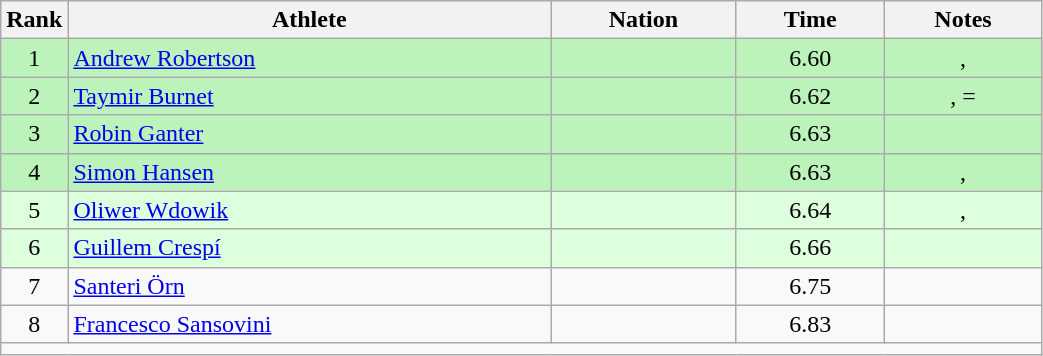<table class="wikitable sortable" style="text-align:center;width: 55%;">
<tr>
<th scope="col" style="width: 10px;">Rank</th>
<th scope="col">Athlete</th>
<th scope="col">Nation</th>
<th scope="col">Time</th>
<th scope="col">Notes</th>
</tr>
<tr bgcolor=bbf3bb>
<td>1</td>
<td align=left><a href='#'>Andrew Robertson</a></td>
<td align=left></td>
<td>6.60</td>
<td>, </td>
</tr>
<tr bgcolor=bbf3bb>
<td>2</td>
<td align=left><a href='#'>Taymir Burnet</a></td>
<td align=left></td>
<td>6.62</td>
<td>, =</td>
</tr>
<tr bgcolor=bbf3bb>
<td>3</td>
<td align=left><a href='#'>Robin Ganter</a></td>
<td align=left></td>
<td>6.63 </td>
<td></td>
</tr>
<tr bgcolor=bbf3bb>
<td>4</td>
<td align=left><a href='#'>Simon Hansen</a></td>
<td align=left></td>
<td>6.63 </td>
<td>, </td>
</tr>
<tr bgcolor=ddffdd>
<td>5</td>
<td align=left><a href='#'>Oliwer Wdowik</a></td>
<td align=left></td>
<td>6.64</td>
<td>, </td>
</tr>
<tr bgcolor=ddffdd>
<td>6</td>
<td align=left><a href='#'>Guillem Crespí</a></td>
<td align=left></td>
<td>6.66</td>
<td></td>
</tr>
<tr>
<td>7</td>
<td align=left><a href='#'>Santeri Örn</a></td>
<td align=left></td>
<td>6.75</td>
<td></td>
</tr>
<tr>
<td>8</td>
<td align=left><a href='#'>Francesco Sansovini</a></td>
<td align=left></td>
<td>6.83</td>
<td></td>
</tr>
<tr class="sortbottom">
<td colspan="5"></td>
</tr>
</table>
